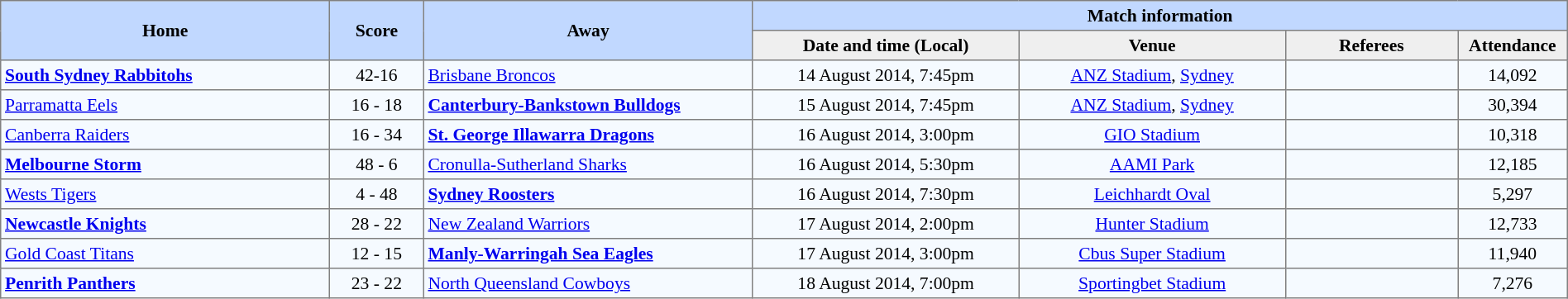<table border="1" cellpadding="3" cellspacing="0" style="border-collapse:collapse; font-size:90%; width:100%;">
<tr style="background:#c1d8ff;">
<th rowspan="2" style="width:21%;">Home</th>
<th rowspan="2" style="width:6%;">Score</th>
<th rowspan="2" style="width:21%;">Away</th>
<th colspan=6>Match information</th>
</tr>
<tr style="background:#efefef;">
<th width=17%>Date and time (Local)</th>
<th width=17%>Venue</th>
<th width=11%>Referees</th>
<th width=7%>Attendance</th>
</tr>
<tr style="text-align:center; background:#f5faff;">
<td align=left><strong> <a href='#'>South Sydney Rabbitohs</a></strong></td>
<td>42-16</td>
<td align=left> <a href='#'>Brisbane Broncos</a></td>
<td>14 August 2014, 7:45pm</td>
<td><a href='#'>ANZ Stadium</a>, <a href='#'>Sydney</a></td>
<td></td>
<td>14,092</td>
</tr>
<tr style="text-align:center; background:#f5faff;">
<td align=left> <a href='#'>Parramatta Eels</a></td>
<td>16 - 18</td>
<td align=left><strong> <a href='#'>Canterbury-Bankstown Bulldogs</a></strong></td>
<td>15 August 2014, 7:45pm</td>
<td><a href='#'>ANZ Stadium</a>, <a href='#'>Sydney</a></td>
<td></td>
<td>30,394</td>
</tr>
<tr style="text-align:center; background:#f5faff;">
<td align=left> <a href='#'>Canberra Raiders</a></td>
<td>16 - 34</td>
<td align=left><strong> <a href='#'>St. George Illawarra Dragons</a></strong></td>
<td>16 August 2014, 3:00pm</td>
<td><a href='#'>GIO Stadium</a></td>
<td></td>
<td>10,318</td>
</tr>
<tr style="text-align:center; background:#f5faff;">
<td align=left><strong> <a href='#'>Melbourne Storm</a></strong></td>
<td>48 - 6</td>
<td align=left> <a href='#'>Cronulla-Sutherland Sharks</a></td>
<td>16 August 2014, 5:30pm</td>
<td><a href='#'>AAMI Park</a></td>
<td></td>
<td>12,185</td>
</tr>
<tr style="text-align:center; background:#f5faff;">
<td align=left> <a href='#'>Wests Tigers</a></td>
<td>4 - 48</td>
<td align=left><strong> <a href='#'>Sydney Roosters</a></strong></td>
<td>16 August 2014, 7:30pm</td>
<td><a href='#'>Leichhardt Oval</a></td>
<td></td>
<td>5,297</td>
</tr>
<tr style="text-align:center; background:#f5faff;">
<td align=left><strong> <a href='#'>Newcastle Knights</a></strong></td>
<td>28 - 22</td>
<td align=left> <a href='#'>New Zealand Warriors</a></td>
<td>17 August 2014, 2:00pm</td>
<td><a href='#'>Hunter Stadium</a></td>
<td></td>
<td>12,733</td>
</tr>
<tr style="text-align:center; background:#f5faff;">
<td align=left> <a href='#'>Gold Coast Titans</a></td>
<td>12 - 15</td>
<td align=left><strong> <a href='#'>Manly-Warringah Sea Eagles</a></strong></td>
<td>17 August 2014, 3:00pm</td>
<td><a href='#'>Cbus Super Stadium</a></td>
<td></td>
<td>11,940</td>
</tr>
<tr style="text-align:center; background:#f5faff;">
<td align=left><strong> <a href='#'>Penrith Panthers</a></strong></td>
<td>23 - 22</td>
<td align=left> <a href='#'>North Queensland Cowboys</a></td>
<td>18 August 2014, 7:00pm</td>
<td><a href='#'>Sportingbet Stadium</a></td>
<td></td>
<td>7,276</td>
</tr>
</table>
